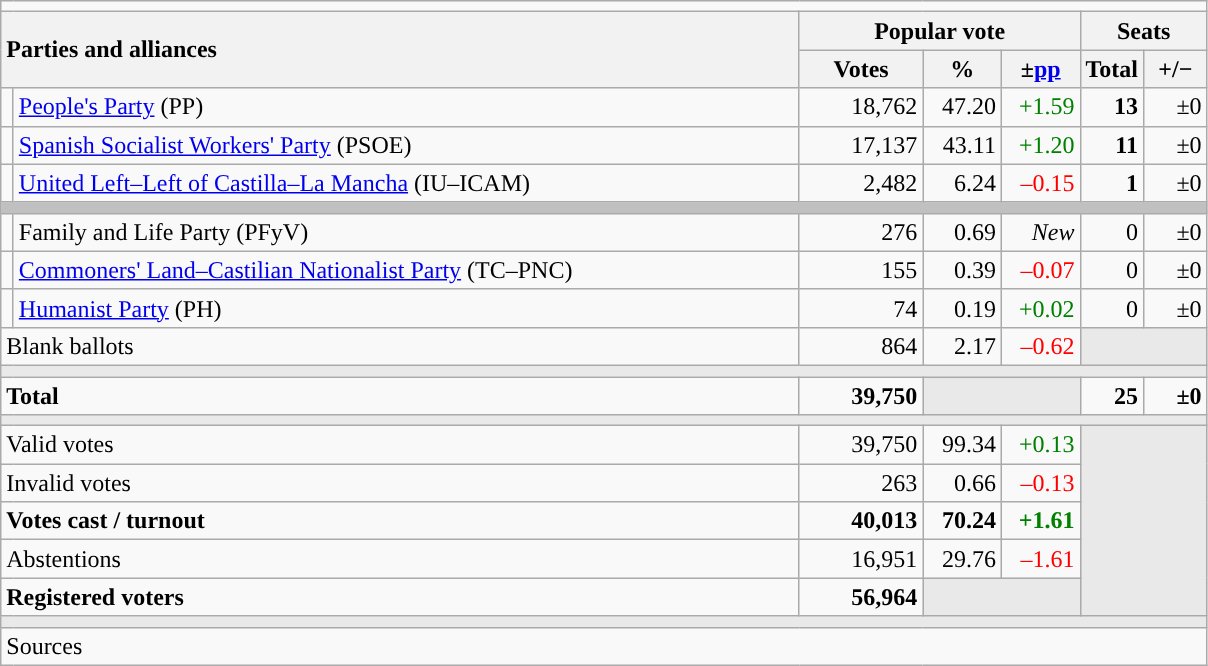<table class="wikitable" style="text-align:right;">
<tr>
<td colspan="7"></td>
</tr>
<tr>
<th style="text-align:left;" rowspan="2" colspan="2" width="525">Parties and alliances</th>
<th colspan="3">Popular vote</th>
<th colspan="2">Seats</th>
</tr>
<tr>
<th width="75">Votes</th>
<th width="45">%</th>
<th width="45">±<a href='#'>pp</a></th>
<th width="35">Total</th>
<th width="35">+/−</th>
</tr>
<tr>
<td width="1" style="color:inherit;background:"></td>
<td align="left"><a href='#'>People's Party</a> (PP)</td>
<td>18,762</td>
<td>47.20</td>
<td style="color:green;">+1.59</td>
<td><strong>13</strong></td>
<td>±0</td>
</tr>
<tr>
<td style="color:inherit;background:"></td>
<td align="left"><a href='#'>Spanish Socialist Workers' Party</a> (PSOE)</td>
<td>17,137</td>
<td>43.11</td>
<td style="color:green;">+1.20</td>
<td><strong>11</strong></td>
<td>±0</td>
</tr>
<tr>
<td style="color:inherit;background:"></td>
<td align="left"><a href='#'>United Left–Left of Castilla–La Mancha</a> (IU–ICAM)</td>
<td>2,482</td>
<td>6.24</td>
<td style="color:red;">–0.15</td>
<td><strong>1</strong></td>
<td>±0</td>
</tr>
<tr>
<td colspan="7" bgcolor="#C0C0C0"></td>
</tr>
<tr>
<td style="color:inherit;background:"></td>
<td align="left">Family and Life Party (PFyV)</td>
<td>276</td>
<td>0.69</td>
<td><em>New</em></td>
<td>0</td>
<td>±0</td>
</tr>
<tr>
<td style="color:inherit;background:"></td>
<td align="left"><a href='#'>Commoners' Land–Castilian Nationalist Party</a> (TC–PNC)</td>
<td>155</td>
<td>0.39</td>
<td style="color:red;">–0.07</td>
<td>0</td>
<td>±0</td>
</tr>
<tr>
<td style="color:inherit;background:"></td>
<td align="left"><a href='#'>Humanist Party</a> (PH)</td>
<td>74</td>
<td>0.19</td>
<td style="color:green;">+0.02</td>
<td>0</td>
<td>±0</td>
</tr>
<tr>
<td align="left" colspan="2">Blank ballots</td>
<td>864</td>
<td>2.17</td>
<td style="color:red;">–0.62</td>
<td bgcolor="#E9E9E9" colspan="2"></td>
</tr>
<tr>
<td colspan="7" bgcolor="#E9E9E9"></td>
</tr>
<tr style="font-weight:bold;">
<td align="left" colspan="2">Total</td>
<td>39,750</td>
<td bgcolor="#E9E9E9" colspan="2"></td>
<td>25</td>
<td>±0</td>
</tr>
<tr>
<td colspan="7" bgcolor="#E9E9E9"></td>
</tr>
<tr>
<td align="left" colspan="2">Valid votes</td>
<td>39,750</td>
<td>99.34</td>
<td style="color:green;">+0.13</td>
<td bgcolor="#E9E9E9" colspan="2" rowspan="5"></td>
</tr>
<tr>
<td align="left" colspan="2">Invalid votes</td>
<td>263</td>
<td>0.66</td>
<td style="color:red;">–0.13</td>
</tr>
<tr style="font-weight:bold;">
<td align="left" colspan="2">Votes cast / turnout</td>
<td>40,013</td>
<td>70.24</td>
<td style="color:green;">+1.61</td>
</tr>
<tr>
<td align="left" colspan="2">Abstentions</td>
<td>16,951</td>
<td>29.76</td>
<td style="color:red;">–1.61</td>
</tr>
<tr style="font-weight:bold;">
<td align="left" colspan="2">Registered voters</td>
<td>56,964</td>
<td bgcolor="#E9E9E9" colspan="2"></td>
</tr>
<tr>
<td colspan="7" bgcolor="#E9E9E9"></td>
</tr>
<tr>
<td align="left" colspan="7">Sources</td>
</tr>
</table>
